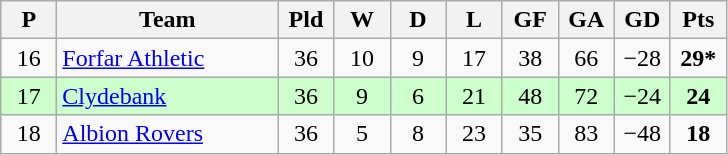<table class="wikitable" style="text-align: center;">
<tr>
<th width=30>P</th>
<th width=140>Team</th>
<th width=30>Pld</th>
<th width=30>W</th>
<th width=30>D</th>
<th width=30>L</th>
<th width=30>GF</th>
<th width=30>GA</th>
<th width=30>GD</th>
<th width=30>Pts</th>
</tr>
<tr>
<td>16</td>
<td align=left><a href='#'>Forfar Athletic</a></td>
<td>36</td>
<td>10</td>
<td>9</td>
<td>17</td>
<td>38</td>
<td>66</td>
<td>−28</td>
<td><strong>29*</strong></td>
</tr>
<tr style="background:#ccffcc;">
<td>17</td>
<td align=left><a href='#'>Clydebank</a></td>
<td>36</td>
<td>9</td>
<td>6</td>
<td>21</td>
<td>48</td>
<td>72</td>
<td>−24</td>
<td><strong>24</strong></td>
</tr>
<tr>
<td>18</td>
<td align=left><a href='#'>Albion Rovers</a></td>
<td>36</td>
<td>5</td>
<td>8</td>
<td>23</td>
<td>35</td>
<td>83</td>
<td>−48</td>
<td><strong>18</strong></td>
</tr>
</table>
